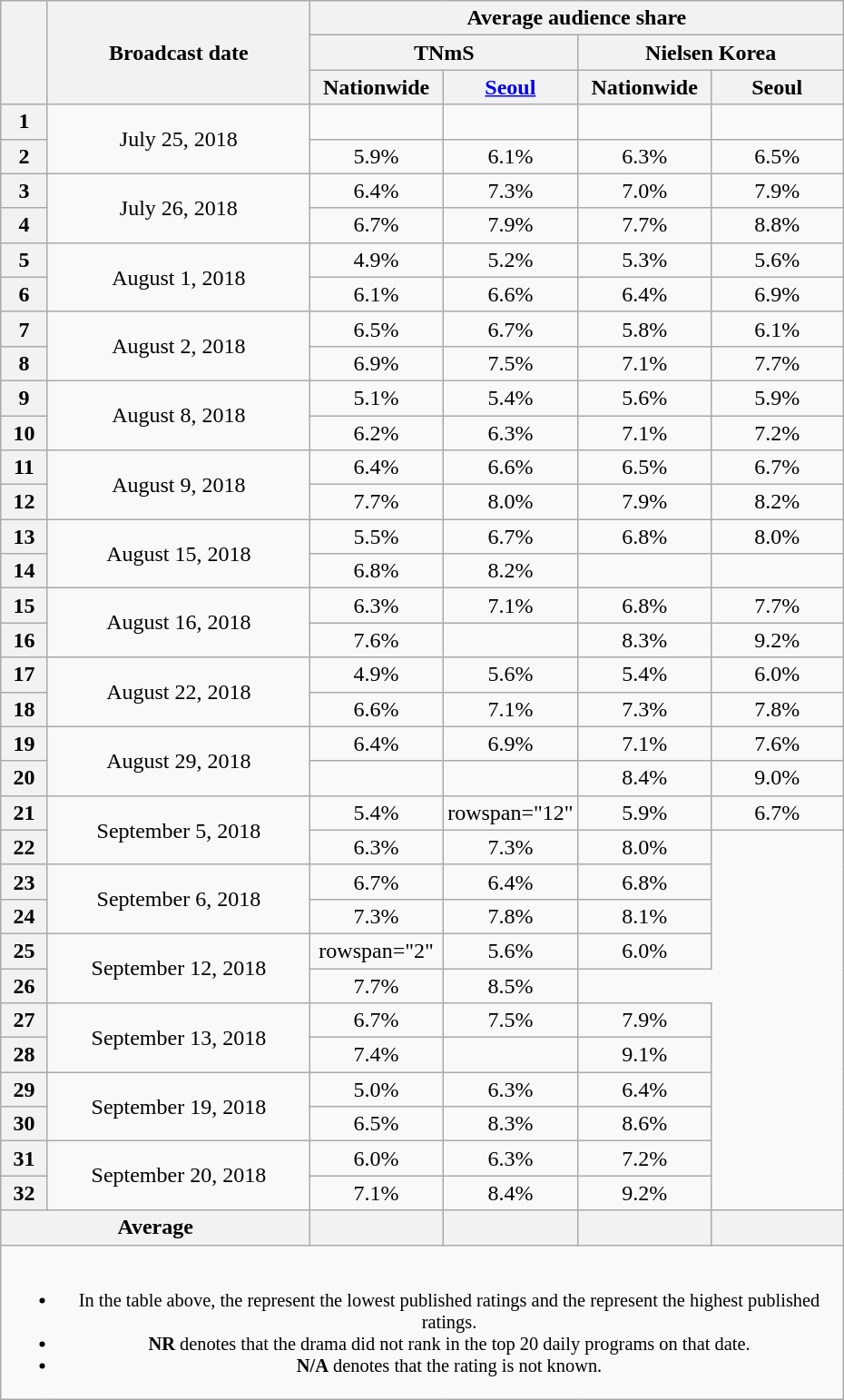<table class="wikitable" style="text-align:center; width:620px">
<tr>
<th rowspan="3"></th>
<th rowspan="3">Broadcast date</th>
<th colspan="4">Average audience share</th>
</tr>
<tr>
<th colspan="2">TNmS</th>
<th colspan="2">Nielsen Korea</th>
</tr>
<tr>
<th width="90">Nationwide</th>
<th width="90"><a href='#'>Seoul</a></th>
<th width="90">Nationwide</th>
<th width="90">Seoul</th>
</tr>
<tr>
<th>1</th>
<td rowspan="2">July 25, 2018</td>
<td></td>
<td></td>
<td> </td>
<td> </td>
</tr>
<tr>
<th>2</th>
<td>5.9%</td>
<td>6.1%</td>
<td>6.3% </td>
<td>6.5% </td>
</tr>
<tr>
<th>3</th>
<td rowspan="2">July 26, 2018</td>
<td>6.4%</td>
<td>7.3%</td>
<td>7.0% </td>
<td>7.9% </td>
</tr>
<tr>
<th>4</th>
<td>6.7%</td>
<td>7.9%</td>
<td>7.7% </td>
<td>8.8% </td>
</tr>
<tr>
<th>5</th>
<td rowspan="2">August 1, 2018</td>
<td>4.9%</td>
<td>5.2%</td>
<td>5.3% </td>
<td>5.6% </td>
</tr>
<tr>
<th>6</th>
<td>6.1%</td>
<td>6.6%</td>
<td>6.4% </td>
<td>6.9% </td>
</tr>
<tr>
<th>7</th>
<td rowspan="2">August 2, 2018</td>
<td>6.5%</td>
<td>6.7%</td>
<td>5.8% </td>
<td>6.1% </td>
</tr>
<tr>
<th>8</th>
<td>6.9%</td>
<td>7.5%</td>
<td>7.1% </td>
<td>7.7% </td>
</tr>
<tr>
<th>9</th>
<td rowspan="2">August 8, 2018</td>
<td>5.1%</td>
<td>5.4%</td>
<td>5.6% </td>
<td>5.9% </td>
</tr>
<tr>
<th>10</th>
<td>6.2%</td>
<td>6.3%</td>
<td>7.1% </td>
<td>7.2% </td>
</tr>
<tr>
<th>11</th>
<td rowspan="2">August 9, 2018</td>
<td>6.4%</td>
<td>6.6%</td>
<td>6.5% </td>
<td>6.7% </td>
</tr>
<tr>
<th>12</th>
<td>7.7%</td>
<td>8.0%</td>
<td>7.9% </td>
<td>8.2% </td>
</tr>
<tr>
<th>13</th>
<td rowspan="2">August 15, 2018</td>
<td>5.5%</td>
<td>6.7%</td>
<td>6.8% </td>
<td>8.0% </td>
</tr>
<tr>
<th>14</th>
<td>6.8%</td>
<td>8.2%</td>
<td> </td>
<td> </td>
</tr>
<tr>
<th>15</th>
<td rowspan="2">August 16, 2018</td>
<td>6.3%</td>
<td>7.1%</td>
<td>6.8% </td>
<td>7.7% </td>
</tr>
<tr>
<th>16</th>
<td>7.6%</td>
<td></td>
<td>8.3% </td>
<td>9.2% </td>
</tr>
<tr>
<th>17</th>
<td rowspan="2">August 22, 2018</td>
<td>4.9%</td>
<td>5.6%</td>
<td>5.4% </td>
<td>6.0% </td>
</tr>
<tr>
<th>18</th>
<td>6.6%</td>
<td>7.1%</td>
<td>7.3% </td>
<td>7.8% </td>
</tr>
<tr>
<th>19</th>
<td rowspan="2">August 29, 2018</td>
<td>6.4%</td>
<td>6.9%</td>
<td>7.1% </td>
<td>7.6% </td>
</tr>
<tr>
<th>20</th>
<td></td>
<td></td>
<td>8.4% </td>
<td>9.0% </td>
</tr>
<tr>
<th>21</th>
<td rowspan="2">September 5, 2018</td>
<td>5.4%</td>
<td>rowspan="12" </td>
<td>5.9% </td>
<td>6.7% </td>
</tr>
<tr>
<th>22</th>
<td>6.3%</td>
<td>7.3% </td>
<td>8.0% </td>
</tr>
<tr>
<th>23</th>
<td rowspan="2">September 6, 2018</td>
<td>6.7%</td>
<td>6.4% </td>
<td>6.8% </td>
</tr>
<tr>
<th>24</th>
<td>7.3%</td>
<td>7.8% </td>
<td>8.1% </td>
</tr>
<tr>
<th>25</th>
<td rowspan="2">September 12, 2018</td>
<td>rowspan="2" </td>
<td>5.6% </td>
<td>6.0% </td>
</tr>
<tr>
<th>26</th>
<td>7.7% </td>
<td>8.5% </td>
</tr>
<tr>
<th>27</th>
<td rowspan="2">September 13, 2018</td>
<td>6.7%</td>
<td>7.5% </td>
<td>7.9% </td>
</tr>
<tr>
<th>28</th>
<td>7.4%</td>
<td> </td>
<td>9.1% </td>
</tr>
<tr>
<th>29</th>
<td rowspan="2">September 19, 2018</td>
<td>5.0%</td>
<td>6.3% </td>
<td>6.4% </td>
</tr>
<tr>
<th>30</th>
<td>6.5%</td>
<td>8.3% </td>
<td>8.6% </td>
</tr>
<tr>
<th>31</th>
<td rowspan="2">September 20, 2018</td>
<td>6.0%</td>
<td>6.3% </td>
<td>7.2% </td>
</tr>
<tr>
<th>32</th>
<td>7.1%</td>
<td>8.4% </td>
<td>9.2% </td>
</tr>
<tr>
<th colspan="2">Average</th>
<th></th>
<th></th>
<th></th>
<th></th>
</tr>
<tr>
<td colspan="6" style="font-size:85%"><br><ul><li>In the table above, the <strong></strong> represent the lowest published ratings and the <strong></strong> represent the highest published ratings.</li><li><strong>NR</strong> denotes that the drama did not rank in the top 20 daily programs on that date.</li><li><strong>N/A</strong> denotes that the rating is not known.</li></ul></td>
</tr>
</table>
